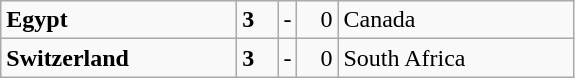<table class="wikitable">
<tr>
<td width=150> <strong>Egypt</strong></td>
<td style="width:20px; text-align:left;"><strong>3</strong></td>
<td>-</td>
<td style="width:20px; text-align:right;">0</td>
<td width=150> Canada</td>
</tr>
<tr>
<td> <strong>Switzerland</strong></td>
<td style="text-align:left;"><strong>3</strong></td>
<td>-</td>
<td style="text-align:right;">0</td>
<td> South Africa</td>
</tr>
</table>
